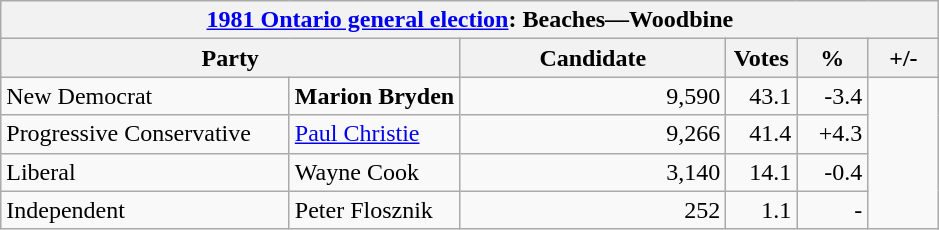<table class="wikitable">
<tr>
<th colspan="6"><a href='#'>1981 Ontario general election</a>: <strong>Beaches—Woodbine</strong></th>
</tr>
<tr>
<th colspan="2" style="width: 200px">Party</th>
<th style="width: 170px">Candidate</th>
<th style="width: 40px">Votes</th>
<th style="width: 40px">%</th>
<th style="width: 40px">+/-</th>
</tr>
<tr>
<td style="width: 185px">New Democrat</td>
<td><strong>Marion Bryden</strong></td>
<td align=right>9,590</td>
<td align=right>43.1</td>
<td align=right>-3.4</td>
</tr>
<tr>
<td style="width: 185px">Progressive Conservative</td>
<td><a href='#'>Paul Christie</a></td>
<td align=right>9,266</td>
<td align=right>41.4</td>
<td align=right>+4.3</td>
</tr>
<tr>
<td style="width: 185px">Liberal</td>
<td>Wayne Cook</td>
<td align=right>3,140</td>
<td align=right>14.1</td>
<td align=right>-0.4</td>
</tr>
<tr>
<td style="width: 185px">Independent</td>
<td>Peter Flosznik</td>
<td align=right>252</td>
<td align=right>1.1</td>
<td align=right>-</td>
</tr>
</table>
